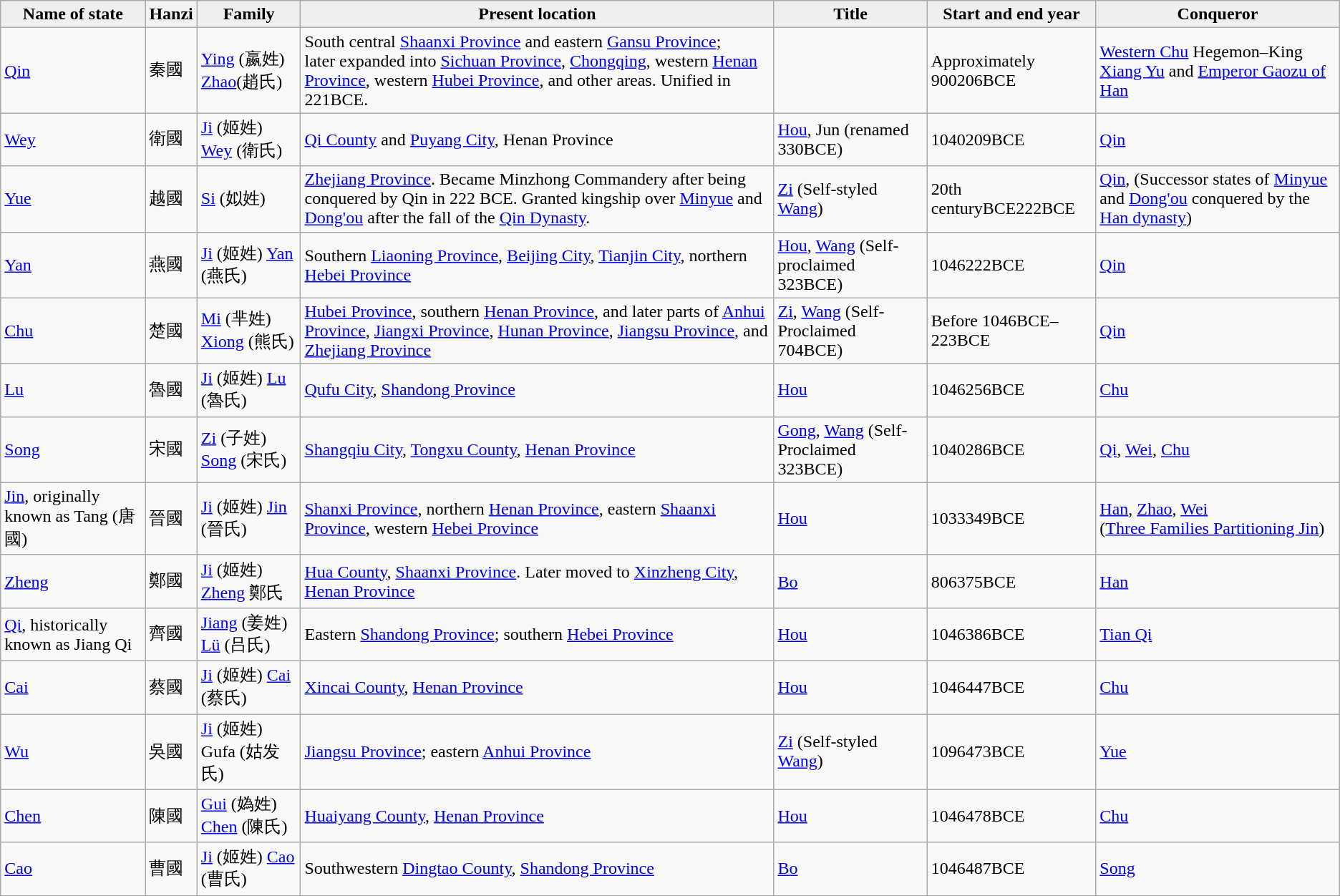<table class="wikitable">
<tr>
<th style="background:#efefef;">Name of state</th>
<th>Hanzi</th>
<th style="background:#efefef;">Family</th>
<th style="background:#efefef;">Present location</th>
<th style="background:#efefef;">Title</th>
<th style="background:#efefef;">Start and end year</th>
<th style="background:#efefef;">Conqueror</th>
</tr>
<tr ---->
<td><a href='#'>Qin</a></td>
<td>秦國</td>
<td><a href='#'>Ying</a> (嬴姓)  <a href='#'>Zhao</a>(趙氏)</td>
<td>South central <a href='#'>Shaanxi Province</a> and eastern <a href='#'>Gansu Province</a>;<br>later expanded into <a href='#'>Sichuan Province</a>, <a href='#'>Chongqing</a>, western <a href='#'>Henan Province</a>, western <a href='#'>Hubei Province</a>, and other areas. Unified in 221BCE.</td>
<td></td>
<td>Approximately 900206BCE</td>
<td><a href='#'>Western Chu</a> Hegemon–King <a href='#'>Xiang Yu</a> and <a href='#'>Emperor Gaozu of Han</a></td>
</tr>
<tr ---->
<td><a href='#'>Wey</a></td>
<td>衛國</td>
<td><a href='#'>Ji</a> (姬姓) <a href='#'>Wey</a> (衛氏)</td>
<td><a href='#'>Qi County</a> and <a href='#'>Puyang City</a>, Henan Province</td>
<td><a href='#'>Hou</a>, Jun (renamed 330BCE)</td>
<td>1040209BCE</td>
<td><a href='#'>Qin</a></td>
</tr>
<tr ---->
<td><a href='#'>Yue</a></td>
<td>越國</td>
<td><a href='#'>Si</a> (姒姓)</td>
<td><a href='#'>Zhejiang Province</a>. Became Minzhong Commandery after being conquered by Qin in 222 BCE. Granted kingship over <a href='#'>Minyue</a> and <a href='#'>Dong'ou</a> after the fall of the <a href='#'>Qin Dynasty</a>.</td>
<td><a href='#'>Zi</a> (Self-styled <a href='#'>Wang</a>)</td>
<td> 20th centuryBCE222BCE</td>
<td><a href='#'>Qin</a>, (Successor states of <a href='#'>Minyue</a> and <a href='#'>Dong'ou</a> conquered by the <a href='#'>Han dynasty</a>)</td>
</tr>
<tr ---->
<td><a href='#'>Yan</a></td>
<td>燕國</td>
<td><a href='#'>Ji</a> (姬姓) <a href='#'>Yan</a> (燕氏)</td>
<td>Southern <a href='#'>Liaoning Province</a>, <a href='#'>Beijing City</a>, <a href='#'>Tianjin City</a>, northern <a href='#'>Hebei Province</a></td>
<td><a href='#'>Hou</a>, <a href='#'>Wang</a> (Self-proclaimed 323BCE)</td>
<td>1046222BCE</td>
<td><a href='#'>Qin</a></td>
</tr>
<tr ---->
<td><a href='#'>Chu</a></td>
<td>楚國</td>
<td><a href='#'>Mi</a> (芈姓) <a href='#'>Xiong</a> (熊氏)</td>
<td><a href='#'>Hubei Province</a>, southern <a href='#'>Henan Province</a>, and later parts of <a href='#'>Anhui Province</a>, <a href='#'>Jiangxi Province</a>, <a href='#'>Hunan Province</a>, <a href='#'>Jiangsu Province</a>, and <a href='#'>Zhejiang Province</a></td>
<td><a href='#'>Zi</a>, <a href='#'>Wang</a> (Self-Proclaimed 704BCE)</td>
<td>Before 1046BCE–223BCE</td>
<td><a href='#'>Qin</a></td>
</tr>
<tr ---->
<td><a href='#'>Lu</a></td>
<td>魯國</td>
<td><a href='#'>Ji</a> (姬姓) <a href='#'>Lu</a> (魯氏)</td>
<td><a href='#'>Qufu City</a>, <a href='#'>Shandong Province</a></td>
<td><a href='#'>Hou</a></td>
<td>1046256BCE</td>
<td><a href='#'>Chu</a></td>
</tr>
<tr ---->
<td><a href='#'>Song</a></td>
<td>宋國</td>
<td><a href='#'>Zi</a> (子姓) <a href='#'>Song</a> (宋氏)</td>
<td><a href='#'>Shangqiu City</a>, <a href='#'>Tongxu County</a>, <a href='#'>Henan Province</a></td>
<td><a href='#'>Gong</a>, <a href='#'>Wang</a> (Self-Proclaimed 323BCE)</td>
<td>1040286BCE</td>
<td><a href='#'>Qi</a>, <a href='#'>Wei</a>, <a href='#'>Chu</a></td>
</tr>
<tr ---->
<td><a href='#'>Jin</a>, originally known as Tang (唐國)</td>
<td>晉國</td>
<td><a href='#'>Ji</a> (姬姓) <a href='#'>Jin</a> (晉氏)</td>
<td><a href='#'>Shanxi Province</a>, northern <a href='#'>Henan Province</a>, eastern <a href='#'>Shaanxi Province</a>, western <a href='#'>Hebei Province</a></td>
<td><a href='#'>Hou</a></td>
<td>1033349BCE</td>
<td><a href='#'>Han</a>, <a href='#'>Zhao</a>, <a href='#'>Wei</a><br>(<a href='#'>Three Families Partitioning Jin</a>)</td>
</tr>
<tr ---->
<td><a href='#'>Zheng</a></td>
<td>鄭國</td>
<td><a href='#'>Ji</a> (姬姓) <a href='#'>Zheng</a> 鄭氏</td>
<td><a href='#'>Hua County</a>, <a href='#'>Shaanxi Province</a>. Later moved to <a href='#'>Xinzheng City</a>, <a href='#'>Henan Province</a></td>
<td><a href='#'>Bo</a></td>
<td>806375BCE</td>
<td><a href='#'>Han</a></td>
</tr>
<tr ---->
<td><a href='#'>Qi</a>, historically known as Jiang Qi</td>
<td>齊國</td>
<td><a href='#'>Jiang</a> (姜姓) <a href='#'>Lü</a> (吕氏)</td>
<td>Eastern <a href='#'>Shandong Province</a>; southern <a href='#'>Hebei Province</a></td>
<td><a href='#'>Hou</a></td>
<td>1046386BCE</td>
<td><a href='#'>Tian Qi</a></td>
</tr>
<tr ---->
<td><a href='#'>Cai</a></td>
<td>蔡國</td>
<td><a href='#'>Ji</a> (姬姓) <a href='#'>Cai</a> (蔡氏)</td>
<td><a href='#'>Xincai County</a>, <a href='#'>Henan Province</a></td>
<td><a href='#'>Hou</a></td>
<td>1046447BCE</td>
<td><a href='#'>Chu</a></td>
</tr>
<tr ---->
<td><a href='#'>Wu</a></td>
<td>吳國</td>
<td><a href='#'>Ji</a> (姬姓) Gufa (姑发氏)</td>
<td><a href='#'>Jiangsu Province</a>; eastern <a href='#'>Anhui Province</a></td>
<td><a href='#'>Zi</a> (Self-styled <a href='#'>Wang</a>)</td>
<td>1096473BCE</td>
<td><a href='#'>Yue</a></td>
</tr>
<tr ---->
<td><a href='#'>Chen</a></td>
<td>陳國</td>
<td><a href='#'>Gui</a> (媯姓) <a href='#'>Chen</a> (陳氏)</td>
<td><a href='#'>Huaiyang County</a>, <a href='#'>Henan Province</a></td>
<td><a href='#'>Hou</a></td>
<td>1046478BCE</td>
<td><a href='#'>Chu</a></td>
</tr>
<tr ---->
<td><a href='#'>Cao</a></td>
<td>曹國</td>
<td><a href='#'>Ji</a> (姬姓)  <a href='#'>Cao</a> (曹氏)</td>
<td>Southwestern <a href='#'>Dingtao County</a>, <a href='#'>Shandong Province</a></td>
<td><a href='#'>Bo</a></td>
<td>1046487BCE</td>
<td><a href='#'>Song</a></td>
</tr>
</table>
